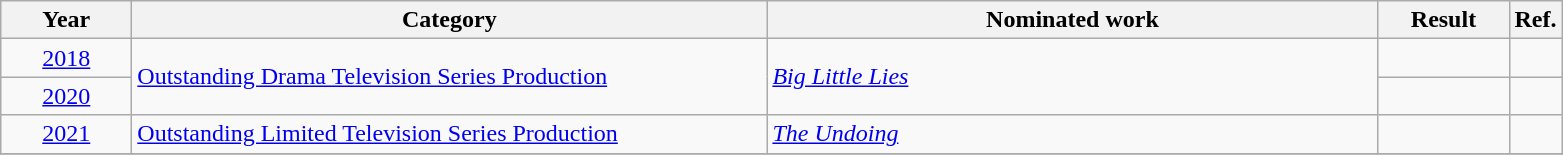<table class=wikitable>
<tr>
<th scope="col" style="width:5em;">Year</th>
<th scope="col" style="width:26em;">Category</th>
<th scope="col" style="width:25em;">Nominated work</th>
<th scope="col" style="width:5em;">Result</th>
<th>Ref.</th>
</tr>
<tr>
<td style="text-align:center;", style="text-align:center;"><a href='#'>2018</a></td>
<td rowspan=2><a href='#'>Outstanding Drama Television Series Production</a></td>
<td rowspan=2><em><a href='#'>Big Little Lies</a></em></td>
<td></td>
<td style="text-align:center;"></td>
</tr>
<tr>
<td style="text-align:center;"><a href='#'>2020</a></td>
<td></td>
<td style="text-align:center;"></td>
</tr>
<tr>
<td style="text-align:center;"><a href='#'>2021</a></td>
<td rowspan=1><a href='#'>Outstanding Limited Television Series Production</a></td>
<td rowspan=1><em><a href='#'>The Undoing</a></em></td>
<td></td>
<td style="text-align:center;"></td>
</tr>
<tr>
</tr>
</table>
